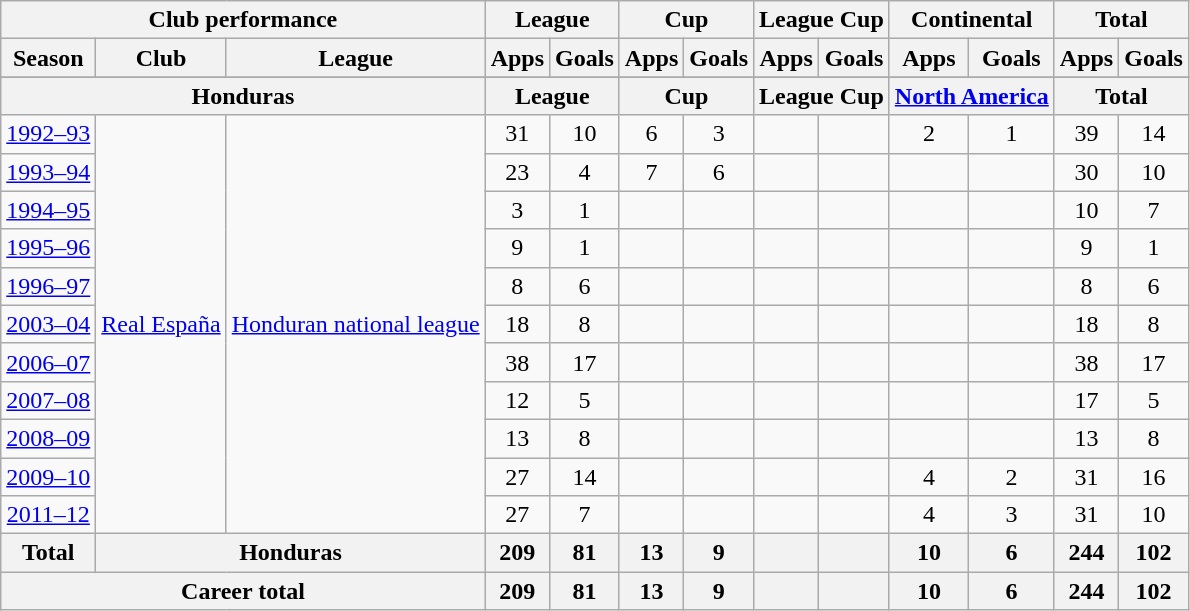<table class="wikitable" style="text-align:center">
<tr>
<th colspan=3>Club performance</th>
<th colspan=2>League</th>
<th colspan=2>Cup</th>
<th colspan=2>League Cup</th>
<th colspan=2>Continental</th>
<th colspan=2>Total</th>
</tr>
<tr>
<th>Season</th>
<th>Club</th>
<th>League</th>
<th>Apps</th>
<th>Goals</th>
<th>Apps</th>
<th>Goals</th>
<th>Apps</th>
<th>Goals</th>
<th>Apps</th>
<th>Goals</th>
<th>Apps</th>
<th>Goals</th>
</tr>
<tr>
</tr>
<tr>
<th colspan=3>Honduras</th>
<th colspan=2>League</th>
<th colspan=2>Cup</th>
<th colspan=2>League Cup</th>
<th colspan=2><a href='#'>North America</a></th>
<th colspan=2>Total</th>
</tr>
<tr>
<td><a href='#'>1992–93</a></td>
<td rowspan="11"><a href='#'>Real España</a></td>
<td rowspan="11"><a href='#'>Honduran national league</a></td>
<td>31</td>
<td>10</td>
<td>6</td>
<td>3</td>
<td></td>
<td></td>
<td>2</td>
<td>1</td>
<td>39</td>
<td>14</td>
</tr>
<tr>
<td><a href='#'>1993–94</a></td>
<td>23</td>
<td>4</td>
<td>7</td>
<td>6</td>
<td></td>
<td></td>
<td></td>
<td></td>
<td>30</td>
<td>10</td>
</tr>
<tr>
<td><a href='#'>1994–95</a></td>
<td>3</td>
<td>1</td>
<td></td>
<td></td>
<td></td>
<td></td>
<td></td>
<td></td>
<td>10</td>
<td>7</td>
</tr>
<tr>
<td><a href='#'>1995–96</a></td>
<td>9</td>
<td>1</td>
<td></td>
<td></td>
<td></td>
<td></td>
<td></td>
<td></td>
<td>9</td>
<td>1</td>
</tr>
<tr>
<td><a href='#'>1996–97</a></td>
<td>8</td>
<td>6</td>
<td></td>
<td></td>
<td></td>
<td></td>
<td></td>
<td></td>
<td>8</td>
<td>6</td>
</tr>
<tr>
<td><a href='#'>2003–04</a></td>
<td>18</td>
<td>8</td>
<td></td>
<td></td>
<td></td>
<td></td>
<td></td>
<td></td>
<td>18</td>
<td>8</td>
</tr>
<tr>
<td><a href='#'>2006–07</a></td>
<td>38</td>
<td>17</td>
<td></td>
<td></td>
<td></td>
<td></td>
<td></td>
<td></td>
<td>38</td>
<td>17</td>
</tr>
<tr>
<td><a href='#'>2007–08</a></td>
<td>12</td>
<td>5</td>
<td></td>
<td></td>
<td></td>
<td></td>
<td></td>
<td></td>
<td>17</td>
<td>5</td>
</tr>
<tr>
<td><a href='#'>2008–09</a></td>
<td>13</td>
<td>8</td>
<td></td>
<td></td>
<td></td>
<td></td>
<td></td>
<td></td>
<td>13</td>
<td>8</td>
</tr>
<tr>
<td><a href='#'>2009–10</a></td>
<td>27</td>
<td>14</td>
<td></td>
<td></td>
<td></td>
<td></td>
<td>4</td>
<td>2</td>
<td>31</td>
<td>16</td>
</tr>
<tr>
<td><a href='#'>2011–12</a></td>
<td>27</td>
<td>7</td>
<td></td>
<td></td>
<td></td>
<td></td>
<td>4</td>
<td>3</td>
<td>31</td>
<td>10</td>
</tr>
<tr>
<th rowspan=1>Total</th>
<th colspan=2>Honduras</th>
<th>209</th>
<th>81</th>
<th>13</th>
<th>9</th>
<th></th>
<th></th>
<th>10</th>
<th>6</th>
<th>244</th>
<th>102</th>
</tr>
<tr>
<th colspan=3>Career total</th>
<th>209</th>
<th>81</th>
<th>13</th>
<th>9</th>
<th></th>
<th></th>
<th>10</th>
<th>6</th>
<th>244</th>
<th>102</th>
</tr>
</table>
